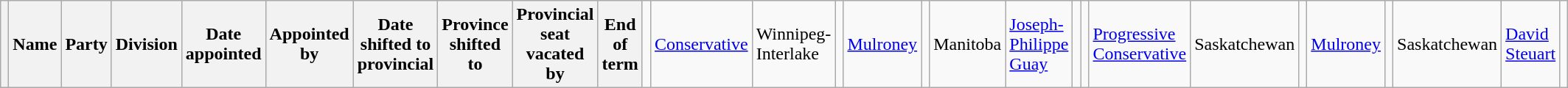<table class="sortable wikitable">
<tr>
<th align=left class="unsortable"></th>
<th align=left>Name</th>
<th align=left>Party</th>
<th align=left>Division</th>
<th align=left>Date appointed</th>
<th align=left>Appointed by</th>
<th>Date shifted to provincial</th>
<th>Province shifted to</th>
<th>Provincial seat vacated by</th>
<th align=left>End of term<br></th>
<td align=left></td>
<td align=left><a href='#'>Conservative</a></td>
<td align=left>Winnipeg-Interlake</td>
<td align=left></td>
<td align=left><a href='#'>Mulroney</a></td>
<td></td>
<td>Manitoba</td>
<td><a href='#'>Joseph-Philippe Guay</a></td>
<td align=left><br></td>
<td align=left></td>
<td align=left><a href='#'>Progressive Conservative</a></td>
<td align=left>Saskatchewan</td>
<td align=left></td>
<td align=left><a href='#'>Mulroney</a></td>
<td></td>
<td>Saskatchewan</td>
<td><a href='#'>David Steuart</a></td>
<td align=left></td>
</tr>
</table>
